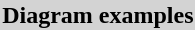<table align=right>
<tr>
<th style="color:#black; background:#d3d3d3; font-size:100%; text-align:center;" colspan="2">Diagram examples</th>
</tr>
<tr>
<td><br></td>
</tr>
<tr>
<td><br></td>
</tr>
<tr>
<td><br></td>
</tr>
<tr>
<td><br></td>
</tr>
</table>
